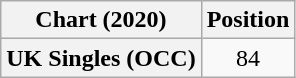<table class="wikitable plainrowheaders" style="text-align:center">
<tr>
<th scope="col">Chart (2020)</th>
<th scope="col">Position</th>
</tr>
<tr>
<th scope="row">UK Singles (OCC)</th>
<td>84</td>
</tr>
</table>
